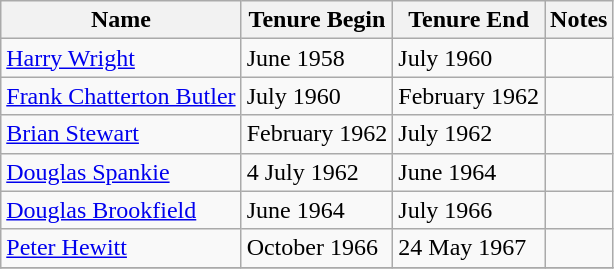<table class="wikitable">
<tr>
<th>Name</th>
<th>Tenure Begin</th>
<th>Tenure End</th>
<th>Notes</th>
</tr>
<tr>
<td><a href='#'>Harry Wright</a></td>
<td>June 1958</td>
<td>July 1960</td>
<td></td>
</tr>
<tr>
<td><a href='#'>Frank Chatterton Butler</a></td>
<td>July 1960</td>
<td>February 1962</td>
<td></td>
</tr>
<tr>
<td><a href='#'>Brian Stewart</a></td>
<td>February 1962</td>
<td>July 1962</td>
<td></td>
</tr>
<tr>
<td><a href='#'>Douglas Spankie</a></td>
<td>4 July 1962</td>
<td>June 1964</td>
<td></td>
</tr>
<tr>
<td><a href='#'>Douglas Brookfield</a></td>
<td>June 1964</td>
<td>July 1966</td>
<td></td>
</tr>
<tr>
<td><a href='#'>Peter Hewitt</a></td>
<td>October 1966</td>
<td>24 May 1967</td>
<td></td>
</tr>
<tr>
</tr>
</table>
